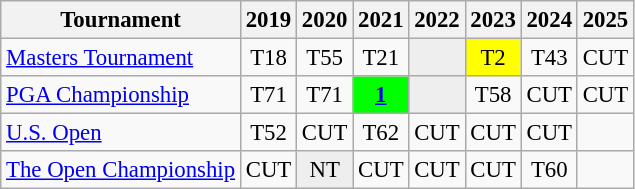<table class="wikitable" style="font-size:95%;text-align:center;">
<tr>
<th>Tournament</th>
<th>2019</th>
<th>2020</th>
<th>2021</th>
<th>2022</th>
<th>2023</th>
<th>2024</th>
<th>2025</th>
</tr>
<tr>
<td align=left><a href='#'>Masters Tournament</a></td>
<td>T18</td>
<td>T55</td>
<td>T21</td>
<td style="background:#eeeeee;"></td>
<td style="background:yellow;">T2</td>
<td>T43</td>
<td>CUT</td>
</tr>
<tr>
<td align=left><a href='#'>PGA Championship</a></td>
<td>T71</td>
<td>T71</td>
<td style="background:lime;"><strong><a href='#'>1</a></strong></td>
<td style="background:#eeeeee;"></td>
<td>T58</td>
<td>CUT</td>
<td>CUT</td>
</tr>
<tr>
<td align=left><a href='#'>U.S. Open</a></td>
<td>T52</td>
<td>CUT</td>
<td>T62</td>
<td>CUT</td>
<td>CUT</td>
<td>CUT</td>
<td></td>
</tr>
<tr>
<td align=left><a href='#'>The Open Championship</a></td>
<td>CUT</td>
<td style="background:#eeeeee;">NT</td>
<td>CUT</td>
<td>CUT</td>
<td>CUT</td>
<td>T60</td>
<td></td>
</tr>
</table>
